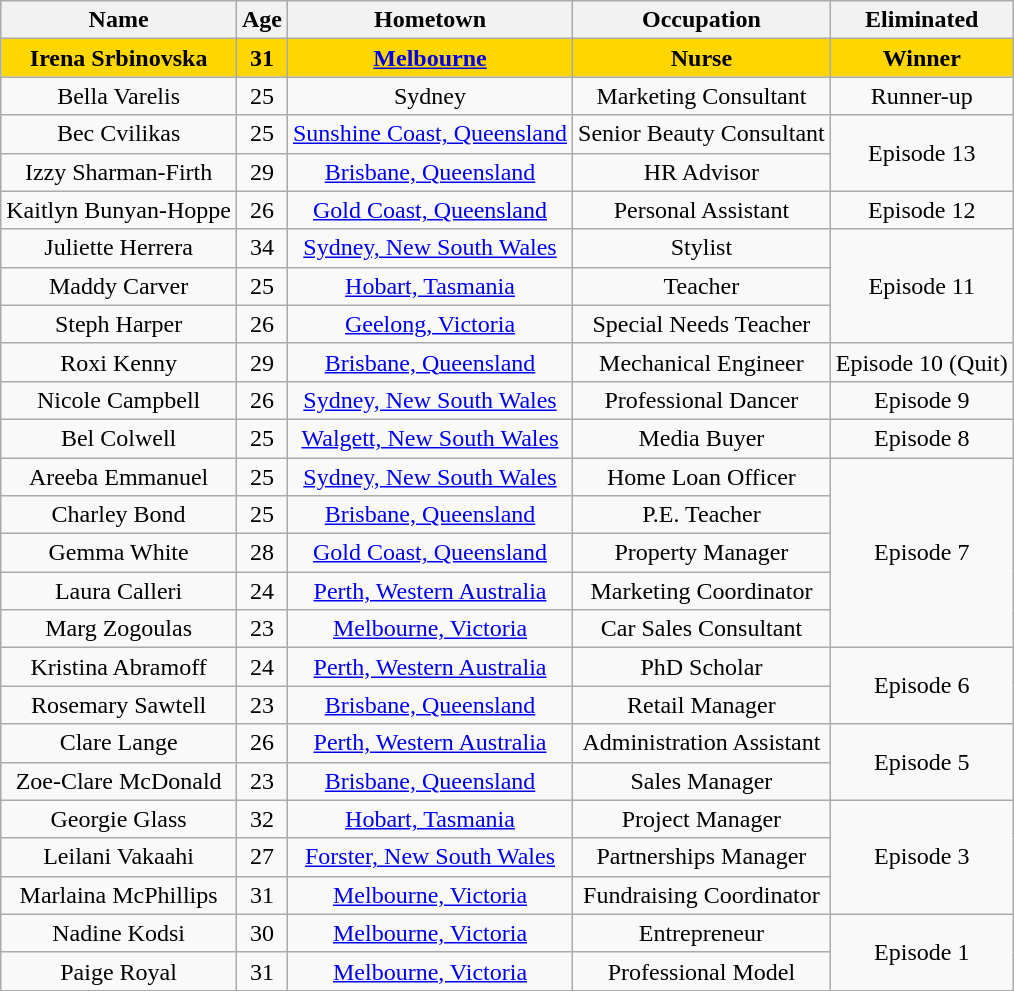<table class="wikitable" style="text-align:center">
<tr>
<th>Name</th>
<th>Age</th>
<th>Hometown</th>
<th>Occupation</th>
<th>Eliminated</th>
</tr>
<tr bgcolor="Gold">
<td><strong>Irena Srbinovska</strong></td>
<td><strong>31</strong></td>
<td><strong><a href='#'>Melbourne</a></strong></td>
<td><strong>Nurse</strong></td>
<td><strong>Winner</strong></td>
</tr>
<tr>
<td>Bella Varelis</td>
<td>25</td>
<td>Sydney</td>
<td>Marketing Consultant</td>
<td>Runner-up</td>
</tr>
<tr>
<td>Bec Cvilikas</td>
<td>25</td>
<td><a href='#'>Sunshine Coast, Queensland</a></td>
<td>Senior Beauty Consultant</td>
<td rowspan="2">Episode 13</td>
</tr>
<tr>
<td>Izzy Sharman-Firth</td>
<td>29</td>
<td><a href='#'>Brisbane, Queensland</a></td>
<td>HR Advisor</td>
</tr>
<tr>
<td>Kaitlyn Bunyan-Hoppe</td>
<td>26</td>
<td><a href='#'>Gold Coast, Queensland</a></td>
<td>Personal Assistant</td>
<td>Episode 12</td>
</tr>
<tr>
<td>Juliette Herrera</td>
<td>34</td>
<td><a href='#'>Sydney, New South Wales</a></td>
<td>Stylist</td>
<td rowspan="3">Episode 11</td>
</tr>
<tr>
<td>Maddy Carver</td>
<td>25</td>
<td><a href='#'>Hobart, Tasmania</a></td>
<td>Teacher</td>
</tr>
<tr>
<td>Steph Harper</td>
<td>26</td>
<td><a href='#'>Geelong, Victoria</a></td>
<td>Special Needs Teacher</td>
</tr>
<tr>
<td>Roxi Kenny</td>
<td>29</td>
<td><a href='#'>Brisbane, Queensland</a></td>
<td>Mechanical Engineer</td>
<td>Episode 10 (Quit)</td>
</tr>
<tr>
<td>Nicole Campbell</td>
<td>26</td>
<td><a href='#'>Sydney, New South Wales</a></td>
<td>Professional Dancer</td>
<td>Episode 9</td>
</tr>
<tr>
<td>Bel Colwell</td>
<td>25</td>
<td><a href='#'>Walgett, New South Wales</a></td>
<td>Media Buyer</td>
<td>Episode 8</td>
</tr>
<tr>
<td>Areeba Emmanuel</td>
<td>25</td>
<td><a href='#'>Sydney, New South Wales</a></td>
<td>Home Loan Officer</td>
<td rowspan="5">Episode 7</td>
</tr>
<tr>
<td>Charley Bond</td>
<td>25</td>
<td><a href='#'>Brisbane, Queensland</a></td>
<td>P.E. Teacher</td>
</tr>
<tr>
<td>Gemma White</td>
<td>28</td>
<td><a href='#'>Gold Coast, Queensland</a></td>
<td>Property Manager</td>
</tr>
<tr>
<td>Laura Calleri</td>
<td>24</td>
<td><a href='#'>Perth, Western Australia</a></td>
<td>Marketing Coordinator</td>
</tr>
<tr>
<td>Marg Zogoulas</td>
<td>23</td>
<td><a href='#'>Melbourne, Victoria</a></td>
<td>Car Sales Consultant</td>
</tr>
<tr>
<td>Kristina Abramoff</td>
<td>24</td>
<td><a href='#'>Perth, Western Australia</a></td>
<td>PhD Scholar</td>
<td rowspan="2">Episode 6</td>
</tr>
<tr>
<td>Rosemary Sawtell</td>
<td>23</td>
<td><a href='#'>Brisbane, Queensland</a></td>
<td>Retail Manager</td>
</tr>
<tr>
<td>Clare Lange</td>
<td>26</td>
<td><a href='#'>Perth, Western Australia</a></td>
<td>Administration Assistant</td>
<td rowspan="2">Episode 5</td>
</tr>
<tr>
<td>Zoe-Clare McDonald</td>
<td>23</td>
<td><a href='#'>Brisbane, Queensland</a></td>
<td>Sales Manager</td>
</tr>
<tr>
<td>Georgie Glass</td>
<td>32</td>
<td><a href='#'>Hobart, Tasmania</a></td>
<td>Project Manager</td>
<td rowspan="3">Episode 3</td>
</tr>
<tr>
<td>Leilani Vakaahi</td>
<td>27</td>
<td><a href='#'>Forster, New South Wales</a></td>
<td>Partnerships Manager</td>
</tr>
<tr>
<td>Marlaina McPhillips</td>
<td>31</td>
<td><a href='#'>Melbourne, Victoria</a></td>
<td>Fundraising Coordinator</td>
</tr>
<tr>
<td>Nadine Kodsi</td>
<td>30</td>
<td><a href='#'>Melbourne, Victoria</a></td>
<td>Entrepreneur</td>
<td rowspan="2">Episode 1</td>
</tr>
<tr>
<td>Paige Royal</td>
<td>31</td>
<td><a href='#'>Melbourne, Victoria</a></td>
<td>Professional Model</td>
</tr>
<tr>
</tr>
</table>
